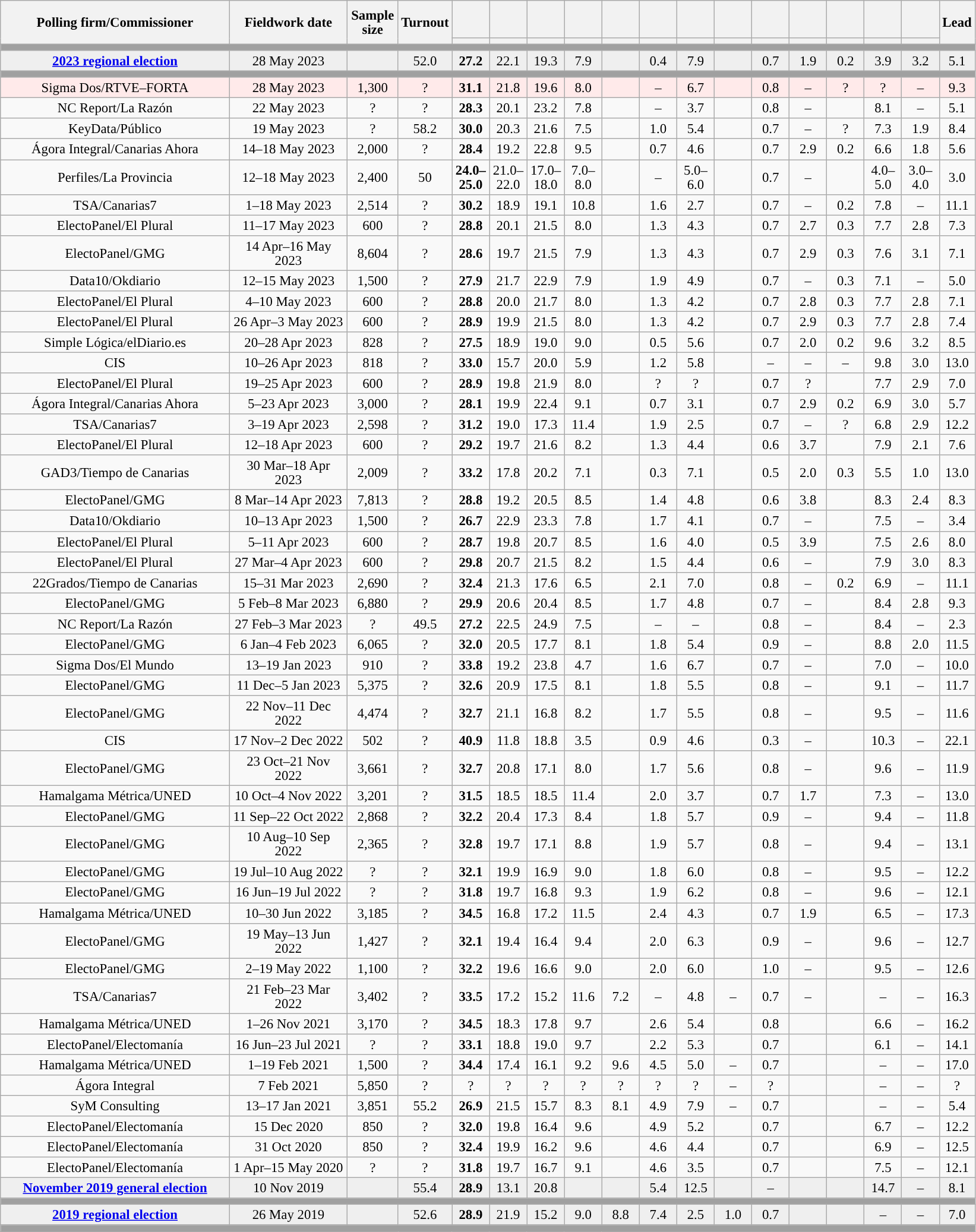<table class="wikitable collapsible collapsed" style="text-align:center; font-size:95%; line-height:16px;">
<tr style="height:42px;">
<th style="width:250px;" rowspan="2">Polling firm/Commissioner</th>
<th style="width:125px;" rowspan="2">Fieldwork date</th>
<th style="width:50px;" rowspan="2">Sample size</th>
<th style="width:45px;" rowspan="2">Turnout</th>
<th style="width:35px;"></th>
<th style="width:35px;"></th>
<th style="width:35px;"></th>
<th style="width:35px;"></th>
<th style="width:35px;"></th>
<th style="width:35px;"></th>
<th style="width:35px;"></th>
<th style="width:35px;"></th>
<th style="width:35px;"></th>
<th style="width:35px;"></th>
<th style="width:35px;"></th>
<th style="width:35px;"></th>
<th style="width:35px;"></th>
<th style="width:30px;" rowspan="2">Lead</th>
</tr>
<tr>
<th style="color:inherit;background:"></th>
<th style="color:inherit;background:"></th>
<th style="color:inherit;background:"></th>
<th style="color:inherit;background:"></th>
<th style="color:inherit;background:"></th>
<th style="color:inherit;background:"></th>
<th style="color:inherit;background:"></th>
<th style="color:inherit;background:"></th>
<th style="color:inherit;background:"></th>
<th style="color:inherit;background:"></th>
<th style="color:inherit;background:"></th>
<th style="color:inherit;background:"></th>
<th style="color:inherit;background:"></th>
</tr>
<tr>
<td colspan="18" style="background:#A0A0A0"></td>
</tr>
<tr style="background:#EFEFEF;">
<td><strong><a href='#'>2023 regional election</a></strong></td>
<td>28 May 2023</td>
<td></td>
<td>52.0</td>
<td><strong>27.2</strong><br></td>
<td>22.1<br></td>
<td>19.3<br></td>
<td>7.9<br></td>
<td></td>
<td>0.4<br></td>
<td>7.9<br></td>
<td></td>
<td>0.7<br></td>
<td>1.9<br></td>
<td>0.2<br></td>
<td>3.9<br></td>
<td>3.2<br></td>
<td style="background:">5.1</td>
</tr>
<tr>
<td colspan="18" style="background:#A0A0A0"></td>
</tr>
<tr style="background:#FFEAEA;">
<td>Sigma Dos/RTVE–FORTA</td>
<td>28 May 2023</td>
<td>1,300</td>
<td>?</td>
<td><strong>31.1</strong><br></td>
<td>21.8<br></td>
<td>19.6<br></td>
<td>8.0<br></td>
<td></td>
<td>–</td>
<td>6.7<br></td>
<td></td>
<td>0.8<br></td>
<td>–</td>
<td>?<br></td>
<td>?<br></td>
<td>–</td>
<td style="background:">9.3</td>
</tr>
<tr>
<td>NC Report/La Razón</td>
<td>22 May 2023</td>
<td>?</td>
<td>?</td>
<td><strong>28.3</strong><br></td>
<td>20.1<br></td>
<td>23.2<br></td>
<td>7.8<br></td>
<td></td>
<td>–</td>
<td>3.7<br></td>
<td></td>
<td>0.8<br></td>
<td>–</td>
<td></td>
<td>8.1<br></td>
<td>–</td>
<td style="background:">5.1</td>
</tr>
<tr>
<td>KeyData/Público</td>
<td>19 May 2023</td>
<td>?</td>
<td>58.2</td>
<td><strong>30.0</strong><br></td>
<td>20.3<br></td>
<td>21.6<br></td>
<td>7.5<br></td>
<td></td>
<td>1.0<br></td>
<td>5.4<br></td>
<td></td>
<td>0.7<br></td>
<td>–</td>
<td>?<br></td>
<td>7.3<br></td>
<td>1.9<br></td>
<td style="background:">8.4</td>
</tr>
<tr>
<td>Ágora Integral/Canarias Ahora</td>
<td>14–18 May 2023</td>
<td>2,000</td>
<td>?</td>
<td><strong>28.4</strong><br></td>
<td>19.2<br></td>
<td>22.8<br></td>
<td>9.5<br></td>
<td></td>
<td>0.7<br></td>
<td>4.6<br></td>
<td></td>
<td>0.7<br></td>
<td>2.9<br></td>
<td>0.2<br></td>
<td>6.6<br></td>
<td>1.8<br></td>
<td style="background:">5.6</td>
</tr>
<tr>
<td>Perfiles/La Provincia</td>
<td>12–18 May 2023</td>
<td>2,400</td>
<td>50</td>
<td><strong>24.0–<br>25.0</strong><br></td>
<td>21.0–<br>22.0<br></td>
<td>17.0–<br>18.0<br></td>
<td>7.0–<br>8.0<br></td>
<td></td>
<td>–</td>
<td>5.0–<br>6.0<br></td>
<td></td>
<td>0.7<br></td>
<td>–</td>
<td></td>
<td>4.0–<br>5.0<br></td>
<td>3.0–<br>4.0<br></td>
<td style="background:">3.0</td>
</tr>
<tr>
<td>TSA/Canarias7</td>
<td>1–18 May 2023</td>
<td>2,514</td>
<td>?</td>
<td><strong>30.2</strong><br></td>
<td>18.9<br></td>
<td>19.1<br></td>
<td>10.8<br></td>
<td></td>
<td>1.6<br></td>
<td>2.7<br></td>
<td></td>
<td>0.7<br></td>
<td>–</td>
<td>0.2<br></td>
<td>7.8<br></td>
<td>–</td>
<td style="background:">11.1</td>
</tr>
<tr>
<td>ElectoPanel/El Plural</td>
<td>11–17 May 2023</td>
<td>600</td>
<td>?</td>
<td><strong>28.8</strong><br></td>
<td>20.1<br></td>
<td>21.5<br></td>
<td>8.0<br></td>
<td></td>
<td>1.3<br></td>
<td>4.3<br></td>
<td></td>
<td>0.7<br></td>
<td>2.7<br></td>
<td>0.3<br></td>
<td>7.7<br></td>
<td>2.8<br></td>
<td style="background:">7.3</td>
</tr>
<tr>
<td>ElectoPanel/GMG</td>
<td>14 Apr–16 May 2023</td>
<td>8,604</td>
<td>?</td>
<td><strong>28.6</strong><br></td>
<td>19.7<br></td>
<td>21.5<br></td>
<td>7.9<br></td>
<td></td>
<td>1.3<br></td>
<td>4.3<br></td>
<td></td>
<td>0.7<br></td>
<td>2.9<br></td>
<td>0.3<br></td>
<td>7.6<br></td>
<td>3.1<br></td>
<td style="background:">7.1</td>
</tr>
<tr>
<td>Data10/Okdiario</td>
<td>12–15 May 2023</td>
<td>1,500</td>
<td>?</td>
<td><strong>27.9</strong><br></td>
<td>21.7<br></td>
<td>22.9<br></td>
<td>7.9<br></td>
<td></td>
<td>1.9<br></td>
<td>4.9<br></td>
<td></td>
<td>0.7<br></td>
<td>–</td>
<td>0.3<br></td>
<td>7.1<br></td>
<td>–</td>
<td style="background:">5.0</td>
</tr>
<tr>
<td>ElectoPanel/El Plural</td>
<td>4–10 May 2023</td>
<td>600</td>
<td>?</td>
<td><strong>28.8</strong><br></td>
<td>20.0<br></td>
<td>21.7<br></td>
<td>8.0<br></td>
<td></td>
<td>1.3<br></td>
<td>4.2<br></td>
<td></td>
<td>0.7<br></td>
<td>2.8<br></td>
<td>0.3<br></td>
<td>7.7<br></td>
<td>2.8<br></td>
<td style="background:">7.1</td>
</tr>
<tr>
<td>ElectoPanel/El Plural</td>
<td>26 Apr–3 May 2023</td>
<td>600</td>
<td>?</td>
<td><strong>28.9</strong><br></td>
<td>19.9<br></td>
<td>21.5<br></td>
<td>8.0<br></td>
<td></td>
<td>1.3<br></td>
<td>4.2<br></td>
<td></td>
<td>0.7<br></td>
<td>2.9<br></td>
<td>0.3<br></td>
<td>7.7<br></td>
<td>2.8<br></td>
<td style="background:">7.4</td>
</tr>
<tr>
<td>Simple Lógica/elDiario.es</td>
<td>20–28 Apr 2023</td>
<td>828</td>
<td>?</td>
<td><strong>27.5</strong><br></td>
<td>18.9<br></td>
<td>19.0<br></td>
<td>9.0<br></td>
<td></td>
<td>0.5<br></td>
<td>5.6<br></td>
<td></td>
<td>0.7<br></td>
<td>2.0<br></td>
<td>0.2<br></td>
<td>9.6<br></td>
<td>3.2<br></td>
<td style="background:">8.5</td>
</tr>
<tr>
<td>CIS</td>
<td>10–26 Apr 2023</td>
<td>818</td>
<td>?</td>
<td><strong>33.0</strong></td>
<td>15.7</td>
<td>20.0</td>
<td>5.9</td>
<td></td>
<td>1.2</td>
<td>5.8</td>
<td></td>
<td>–</td>
<td>–</td>
<td>–</td>
<td>9.8</td>
<td>3.0</td>
<td style="background:">13.0</td>
</tr>
<tr>
<td>ElectoPanel/El Plural</td>
<td>19–25 Apr 2023</td>
<td>600</td>
<td>?</td>
<td><strong>28.9</strong><br></td>
<td>19.8<br></td>
<td>21.9<br></td>
<td>8.0<br></td>
<td></td>
<td>?<br></td>
<td>?<br></td>
<td></td>
<td>0.7<br></td>
<td>?<br></td>
<td></td>
<td>7.7<br></td>
<td>2.9<br></td>
<td style="background:">7.0</td>
</tr>
<tr>
<td>Ágora Integral/Canarias Ahora</td>
<td>5–23 Apr 2023</td>
<td>3,000</td>
<td>?</td>
<td><strong>28.1</strong><br></td>
<td>19.9<br></td>
<td>22.4<br></td>
<td>9.1<br></td>
<td></td>
<td>0.7<br></td>
<td>3.1<br></td>
<td></td>
<td>0.7<br></td>
<td>2.9<br></td>
<td>0.2<br></td>
<td>6.9<br></td>
<td>3.0<br></td>
<td style="background:">5.7</td>
</tr>
<tr>
<td>TSA/Canarias7</td>
<td>3–19 Apr 2023</td>
<td>2,598</td>
<td>?</td>
<td><strong>31.2</strong><br></td>
<td>19.0<br></td>
<td>17.3<br></td>
<td>11.4<br></td>
<td></td>
<td>1.9<br></td>
<td>2.5<br></td>
<td></td>
<td>0.7<br></td>
<td>–</td>
<td>?<br></td>
<td>6.8<br></td>
<td>2.9<br></td>
<td style="background:">12.2</td>
</tr>
<tr>
<td>ElectoPanel/El Plural</td>
<td>12–18 Apr 2023</td>
<td>600</td>
<td>?</td>
<td><strong>29.2</strong><br></td>
<td>19.7<br></td>
<td>21.6<br></td>
<td>8.2<br></td>
<td></td>
<td>1.3<br></td>
<td>4.4<br></td>
<td></td>
<td>0.6<br></td>
<td>3.7<br></td>
<td></td>
<td>7.9<br></td>
<td>2.1<br></td>
<td style="background:">7.6</td>
</tr>
<tr>
<td>GAD3/Tiempo de Canarias</td>
<td>30 Mar–18 Apr 2023</td>
<td>2,009</td>
<td>?</td>
<td><strong>33.2</strong><br></td>
<td>17.8<br></td>
<td>20.2<br></td>
<td>7.1<br></td>
<td></td>
<td>0.3<br></td>
<td>7.1<br></td>
<td></td>
<td>0.5<br></td>
<td>2.0<br></td>
<td>0.3<br></td>
<td>5.5<br></td>
<td>1.0<br></td>
<td style="background:">13.0</td>
</tr>
<tr>
<td>ElectoPanel/GMG</td>
<td>8 Mar–14 Apr 2023</td>
<td>7,813</td>
<td>?</td>
<td><strong>28.8</strong><br></td>
<td>19.2<br></td>
<td>20.5<br></td>
<td>8.5<br></td>
<td></td>
<td>1.4<br></td>
<td>4.8<br></td>
<td></td>
<td>0.6<br></td>
<td>3.8<br></td>
<td></td>
<td>8.3<br></td>
<td>2.4<br></td>
<td style="background:">8.3</td>
</tr>
<tr>
<td>Data10/Okdiario</td>
<td>10–13 Apr 2023</td>
<td>1,500</td>
<td>?</td>
<td><strong>26.7</strong><br></td>
<td>22.9<br></td>
<td>23.3<br></td>
<td>7.8<br></td>
<td></td>
<td>1.7<br></td>
<td>4.1<br></td>
<td></td>
<td>0.7<br></td>
<td>–</td>
<td></td>
<td>7.5<br></td>
<td>–</td>
<td style="background:">3.4</td>
</tr>
<tr>
<td>ElectoPanel/El Plural</td>
<td>5–11 Apr 2023</td>
<td>600</td>
<td>?</td>
<td><strong>28.7</strong><br></td>
<td>19.8<br></td>
<td>20.7<br></td>
<td>8.5<br></td>
<td></td>
<td>1.6<br></td>
<td>4.0<br></td>
<td></td>
<td>0.5<br></td>
<td>3.9<br></td>
<td></td>
<td>7.5<br></td>
<td>2.6<br></td>
<td style="background:">8.0</td>
</tr>
<tr>
<td>ElectoPanel/El Plural</td>
<td>27 Mar–4 Apr 2023</td>
<td>600</td>
<td>?</td>
<td><strong>29.8</strong><br></td>
<td>20.7<br></td>
<td>21.5<br></td>
<td>8.2<br></td>
<td></td>
<td>1.5<br></td>
<td>4.4<br></td>
<td></td>
<td>0.6<br></td>
<td>–</td>
<td></td>
<td>7.9<br></td>
<td>3.0<br></td>
<td style="background:">8.3</td>
</tr>
<tr>
<td>22Grados/Tiempo de Canarias</td>
<td>15–31 Mar 2023</td>
<td>2,690</td>
<td>?</td>
<td><strong>32.4</strong><br></td>
<td>21.3<br></td>
<td>17.6<br></td>
<td>6.5<br></td>
<td></td>
<td>2.1<br></td>
<td>7.0<br></td>
<td></td>
<td>0.8<br></td>
<td>–</td>
<td>0.2<br></td>
<td>6.9<br></td>
<td>–</td>
<td style="background:">11.1</td>
</tr>
<tr>
<td>ElectoPanel/GMG</td>
<td>5 Feb–8 Mar 2023</td>
<td>6,880</td>
<td>?</td>
<td><strong>29.9</strong><br></td>
<td>20.6<br></td>
<td>20.4<br></td>
<td>8.5<br></td>
<td></td>
<td>1.7<br></td>
<td>4.8<br></td>
<td></td>
<td>0.7<br></td>
<td>–</td>
<td></td>
<td>8.4<br></td>
<td>2.8<br></td>
<td style="background:">9.3</td>
</tr>
<tr>
<td>NC Report/La Razón</td>
<td>27 Feb–3 Mar 2023</td>
<td>?</td>
<td>49.5</td>
<td><strong>27.2</strong><br></td>
<td>22.5<br></td>
<td>24.9<br></td>
<td>7.5<br></td>
<td></td>
<td>–</td>
<td>–</td>
<td></td>
<td>0.8<br></td>
<td>–</td>
<td></td>
<td>8.4<br></td>
<td>–</td>
<td style="background:">2.3</td>
</tr>
<tr>
<td>ElectoPanel/GMG</td>
<td>6 Jan–4 Feb 2023</td>
<td>6,065</td>
<td>?</td>
<td><strong>32.0</strong><br></td>
<td>20.5<br></td>
<td>17.7<br></td>
<td>8.1<br></td>
<td></td>
<td>1.8<br></td>
<td>5.4<br></td>
<td></td>
<td>0.9<br></td>
<td>–</td>
<td></td>
<td>8.8<br></td>
<td>2.0<br></td>
<td style="background:">11.5</td>
</tr>
<tr>
<td>Sigma Dos/El Mundo</td>
<td>13–19 Jan 2023</td>
<td>910</td>
<td>?</td>
<td><strong>33.8</strong><br></td>
<td>19.2<br></td>
<td>23.8<br></td>
<td>4.7<br></td>
<td></td>
<td>1.6<br></td>
<td>6.7<br></td>
<td></td>
<td>0.7<br></td>
<td>–</td>
<td></td>
<td>7.0<br></td>
<td>–</td>
<td style="background:">10.0</td>
</tr>
<tr>
<td>ElectoPanel/GMG</td>
<td>11 Dec–5 Jan 2023</td>
<td>5,375</td>
<td>?</td>
<td><strong>32.6</strong><br></td>
<td>20.9<br></td>
<td>17.5<br></td>
<td>8.1<br></td>
<td></td>
<td>1.8<br></td>
<td>5.5<br></td>
<td></td>
<td>0.8<br></td>
<td>–</td>
<td></td>
<td>9.1<br></td>
<td>–</td>
<td style="background:">11.7</td>
</tr>
<tr>
<td>ElectoPanel/GMG</td>
<td>22 Nov–11 Dec 2022</td>
<td>4,474</td>
<td>?</td>
<td><strong>32.7</strong><br></td>
<td>21.1<br></td>
<td>16.8<br></td>
<td>8.2<br></td>
<td></td>
<td>1.7<br></td>
<td>5.5<br></td>
<td></td>
<td>0.8<br></td>
<td>–</td>
<td></td>
<td>9.5<br></td>
<td>–</td>
<td style="background:">11.6</td>
</tr>
<tr>
<td>CIS</td>
<td>17 Nov–2 Dec 2022</td>
<td>502</td>
<td>?</td>
<td><strong>40.9</strong></td>
<td>11.8</td>
<td>18.8</td>
<td>3.5</td>
<td></td>
<td>0.9</td>
<td>4.6</td>
<td></td>
<td>0.3</td>
<td>–</td>
<td></td>
<td>10.3</td>
<td>–</td>
<td style="background:">22.1</td>
</tr>
<tr>
<td>ElectoPanel/GMG</td>
<td>23 Oct–21 Nov 2022</td>
<td>3,661</td>
<td>?</td>
<td><strong>32.7</strong><br></td>
<td>20.8<br></td>
<td>17.1<br></td>
<td>8.0<br></td>
<td></td>
<td>1.7<br></td>
<td>5.6<br></td>
<td></td>
<td>0.8<br></td>
<td>–</td>
<td></td>
<td>9.6<br></td>
<td>–</td>
<td style="background:">11.9</td>
</tr>
<tr>
<td>Hamalgama Métrica/UNED</td>
<td>10 Oct–4 Nov 2022</td>
<td>3,201</td>
<td>?</td>
<td><strong>31.5</strong><br></td>
<td>18.5<br></td>
<td>18.5<br></td>
<td>11.4<br></td>
<td></td>
<td>2.0<br></td>
<td>3.7<br></td>
<td></td>
<td>0.7<br></td>
<td>1.7<br></td>
<td></td>
<td>7.3<br></td>
<td>–</td>
<td style="background:">13.0</td>
</tr>
<tr>
<td>ElectoPanel/GMG</td>
<td>11 Sep–22 Oct 2022</td>
<td>2,868</td>
<td>?</td>
<td><strong>32.2</strong><br></td>
<td>20.4<br></td>
<td>17.3<br></td>
<td>8.4<br></td>
<td></td>
<td>1.8<br></td>
<td>5.7<br></td>
<td></td>
<td>0.9<br></td>
<td>–</td>
<td></td>
<td>9.4<br></td>
<td>–</td>
<td style="background:">11.8</td>
</tr>
<tr>
<td>ElectoPanel/GMG</td>
<td>10 Aug–10 Sep 2022</td>
<td>2,365</td>
<td>?</td>
<td><strong>32.8</strong><br></td>
<td>19.7<br></td>
<td>17.1<br></td>
<td>8.8<br></td>
<td></td>
<td>1.9<br></td>
<td>5.7<br></td>
<td></td>
<td>0.8<br></td>
<td>–</td>
<td></td>
<td>9.4<br></td>
<td>–</td>
<td style="background:">13.1</td>
</tr>
<tr>
<td>ElectoPanel/GMG</td>
<td>19 Jul–10 Aug 2022</td>
<td>?</td>
<td>?</td>
<td><strong>32.1</strong><br></td>
<td>19.9<br></td>
<td>16.9<br></td>
<td>9.0<br></td>
<td></td>
<td>1.8<br></td>
<td>6.0<br></td>
<td></td>
<td>0.8<br></td>
<td>–</td>
<td></td>
<td>9.5<br></td>
<td>–</td>
<td style="background:">12.2</td>
</tr>
<tr>
<td>ElectoPanel/GMG</td>
<td>16 Jun–19 Jul 2022</td>
<td>?</td>
<td>?</td>
<td><strong>31.8</strong><br></td>
<td>19.7<br></td>
<td>16.8<br></td>
<td>9.3<br></td>
<td></td>
<td>1.9<br></td>
<td>6.2<br></td>
<td></td>
<td>0.8<br></td>
<td>–</td>
<td></td>
<td>9.6<br></td>
<td>–</td>
<td style="background:">12.1</td>
</tr>
<tr>
<td>Hamalgama Métrica/UNED</td>
<td>10–30 Jun 2022</td>
<td>3,185</td>
<td>?</td>
<td><strong>34.5</strong><br></td>
<td>16.8<br></td>
<td>17.2<br></td>
<td>11.5<br></td>
<td></td>
<td>2.4<br></td>
<td>4.3<br></td>
<td></td>
<td>0.7<br></td>
<td>1.9<br></td>
<td></td>
<td>6.5<br></td>
<td>–</td>
<td style="background:">17.3</td>
</tr>
<tr>
<td>ElectoPanel/GMG</td>
<td>19 May–13 Jun 2022</td>
<td>1,427</td>
<td>?</td>
<td><strong>32.1</strong><br></td>
<td>19.4<br></td>
<td>16.4<br></td>
<td>9.4<br></td>
<td></td>
<td>2.0<br></td>
<td>6.3<br></td>
<td></td>
<td>0.9<br></td>
<td>–</td>
<td></td>
<td>9.6<br></td>
<td>–</td>
<td style="background:">12.7</td>
</tr>
<tr>
<td>ElectoPanel/GMG</td>
<td>2–19 May 2022</td>
<td>1,100</td>
<td>?</td>
<td><strong>32.2</strong><br></td>
<td>19.6<br></td>
<td>16.6<br></td>
<td>9.0<br></td>
<td></td>
<td>2.0<br></td>
<td>6.0<br></td>
<td></td>
<td>1.0<br></td>
<td>–</td>
<td></td>
<td>9.5<br></td>
<td>–</td>
<td style="background:">12.6</td>
</tr>
<tr>
<td>TSA/Canarias7</td>
<td>21 Feb–23 Mar 2022</td>
<td>3,402</td>
<td>?</td>
<td><strong>33.5</strong><br></td>
<td>17.2<br></td>
<td>15.2<br></td>
<td>11.6<br></td>
<td>7.2<br></td>
<td>–</td>
<td>4.8<br></td>
<td>–</td>
<td>0.7<br></td>
<td>–</td>
<td></td>
<td>–</td>
<td>–</td>
<td style="background:">16.3</td>
</tr>
<tr>
<td>Hamalgama Métrica/UNED</td>
<td>1–26 Nov 2021</td>
<td>3,170</td>
<td>?</td>
<td><strong>34.5</strong><br></td>
<td>18.3<br></td>
<td>17.8<br></td>
<td>9.7<br></td>
<td></td>
<td>2.6<br></td>
<td>5.4<br></td>
<td></td>
<td>0.8<br></td>
<td></td>
<td></td>
<td>6.6<br></td>
<td>–</td>
<td style="background:">16.2</td>
</tr>
<tr>
<td>ElectoPanel/Electomanía</td>
<td>16 Jun–23 Jul 2021</td>
<td>?</td>
<td>?</td>
<td><strong>33.1</strong><br></td>
<td>18.8<br></td>
<td>19.0<br></td>
<td>9.7<br></td>
<td></td>
<td>2.2<br></td>
<td>5.3<br></td>
<td></td>
<td>0.7<br></td>
<td></td>
<td></td>
<td>6.1<br></td>
<td>–</td>
<td style="background:">14.1</td>
</tr>
<tr>
<td>Hamalgama Métrica/UNED</td>
<td>1–19 Feb 2021</td>
<td>1,500</td>
<td>?</td>
<td><strong>34.4</strong></td>
<td>17.4</td>
<td>16.1</td>
<td>9.2</td>
<td>9.6</td>
<td>4.5</td>
<td>5.0</td>
<td>–</td>
<td>0.7</td>
<td></td>
<td></td>
<td>–</td>
<td>–</td>
<td style="background:">17.0</td>
</tr>
<tr>
<td>Ágora Integral</td>
<td>7 Feb 2021</td>
<td>5,850</td>
<td>?</td>
<td>?<br></td>
<td>?<br></td>
<td>?<br></td>
<td>?<br></td>
<td>?<br></td>
<td>?<br></td>
<td>?<br></td>
<td>–</td>
<td>?<br></td>
<td></td>
<td></td>
<td>–</td>
<td>–</td>
<td style="background:">?</td>
</tr>
<tr>
<td>SyM Consulting</td>
<td>13–17 Jan 2021</td>
<td>3,851</td>
<td>55.2</td>
<td><strong>26.9</strong><br></td>
<td>21.5<br></td>
<td>15.7<br></td>
<td>8.3<br></td>
<td>8.1<br></td>
<td>4.9<br></td>
<td>7.9<br></td>
<td>–</td>
<td>0.7<br></td>
<td></td>
<td></td>
<td>–</td>
<td>–</td>
<td style="background:">5.4</td>
</tr>
<tr>
<td>ElectoPanel/Electomanía</td>
<td>15 Dec 2020</td>
<td>850</td>
<td>?</td>
<td><strong>32.0</strong><br></td>
<td>19.8<br></td>
<td>16.4<br></td>
<td>9.6<br></td>
<td></td>
<td>4.9<br></td>
<td>5.2<br></td>
<td></td>
<td>0.7<br></td>
<td></td>
<td></td>
<td>6.7<br></td>
<td>–</td>
<td style="background:">12.2</td>
</tr>
<tr>
<td>ElectoPanel/Electomanía</td>
<td>31 Oct 2020</td>
<td>850</td>
<td>?</td>
<td><strong>32.4</strong><br></td>
<td>19.9<br></td>
<td>16.2<br></td>
<td>9.6<br></td>
<td></td>
<td>4.6<br></td>
<td>4.4<br></td>
<td></td>
<td>0.7<br></td>
<td></td>
<td></td>
<td>6.9<br></td>
<td>–</td>
<td style="background:">12.5</td>
</tr>
<tr>
<td>ElectoPanel/Electomanía</td>
<td>1 Apr–15 May 2020</td>
<td>?</td>
<td>?</td>
<td><strong>31.8</strong><br></td>
<td>19.7<br></td>
<td>16.7<br></td>
<td>9.1<br></td>
<td></td>
<td>4.6<br></td>
<td>3.5<br></td>
<td></td>
<td>0.7<br></td>
<td></td>
<td></td>
<td>7.5<br></td>
<td>–</td>
<td style="background:">12.1</td>
</tr>
<tr style="background:#EFEFEF;">
<td><strong><a href='#'>November 2019 general election</a></strong></td>
<td>10 Nov 2019</td>
<td></td>
<td>55.4</td>
<td><strong>28.9</strong></td>
<td>13.1</td>
<td>20.8</td>
<td></td>
<td></td>
<td>5.4</td>
<td>12.5</td>
<td></td>
<td>–</td>
<td></td>
<td></td>
<td>14.7</td>
<td>–</td>
<td style="background:">8.1</td>
</tr>
<tr>
<td colspan="18" style="background:#A0A0A0"></td>
</tr>
<tr style="background:#EFEFEF;">
<td><strong><a href='#'>2019 regional election</a></strong></td>
<td>26 May 2019</td>
<td></td>
<td>52.6</td>
<td><strong>28.9</strong><br></td>
<td>21.9<br></td>
<td>15.2<br></td>
<td>9.0<br></td>
<td>8.8<br></td>
<td>7.4<br></td>
<td>2.5<br></td>
<td>1.0<br></td>
<td>0.7<br></td>
<td></td>
<td></td>
<td>–</td>
<td>–</td>
<td style="background:">7.0</td>
</tr>
<tr>
<td colspan="18" style="background:#A0A0A0"></td>
</tr>
</table>
